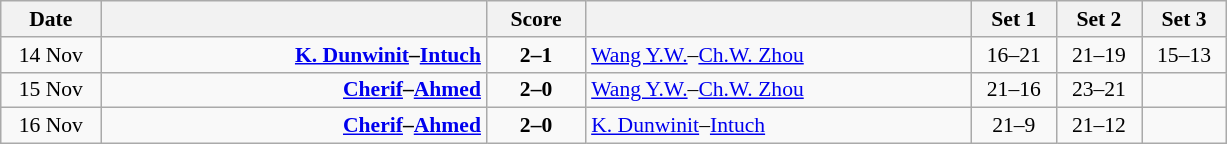<table class="wikitable" style="text-align: center; font-size:90% ">
<tr>
<th width="60">Date</th>
<th align="right" width="250"></th>
<th width="60">Score</th>
<th align="left" width="250"></th>
<th width="50">Set 1</th>
<th width="50">Set 2</th>
<th width="50">Set 3</th>
</tr>
<tr>
<td>14 Nov</td>
<td align=right><strong><a href='#'>K. Dunwinit</a>–<a href='#'>Intuch</a> </strong></td>
<td align=center><strong>2–1</strong></td>
<td align=left> <a href='#'>Wang Y.W.</a>–<a href='#'>Ch.W. Zhou</a></td>
<td>16–21</td>
<td>21–19</td>
<td>15–13</td>
</tr>
<tr>
<td>15 Nov</td>
<td align=right><strong><a href='#'>Cherif</a>–<a href='#'>Ahmed</a> </strong></td>
<td align=center><strong>2–0</strong></td>
<td align=left> <a href='#'>Wang Y.W.</a>–<a href='#'>Ch.W. Zhou</a></td>
<td>21–16</td>
<td>23–21</td>
<td></td>
</tr>
<tr>
<td>16 Nov</td>
<td align=right><strong><a href='#'>Cherif</a>–<a href='#'>Ahmed</a> </strong></td>
<td align=center><strong>2–0</strong></td>
<td align=left> <a href='#'>K. Dunwinit</a>–<a href='#'>Intuch</a></td>
<td>21–9</td>
<td>21–12</td>
<td></td>
</tr>
</table>
